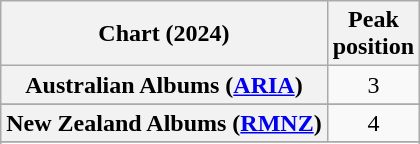<table class="wikitable sortable plainrowheaders" style="text-align:center">
<tr>
<th scope="col">Chart (2024)</th>
<th scope="col">Peak<br>position</th>
</tr>
<tr>
<th scope="row">Australian Albums (<a href='#'>ARIA</a>)</th>
<td>3</td>
</tr>
<tr>
</tr>
<tr>
<th scope="row">New Zealand Albums (<a href='#'>RMNZ</a>)</th>
<td>4</td>
</tr>
<tr>
</tr>
<tr>
</tr>
<tr>
</tr>
</table>
